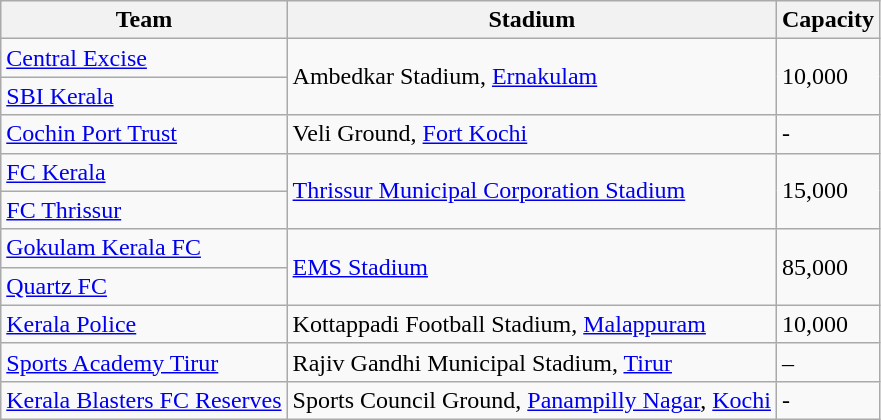<table class="wikitable sortable">
<tr>
<th>Team</th>
<th>Stadium</th>
<th>Capacity</th>
</tr>
<tr>
<td><a href='#'>Central Excise</a></td>
<td rowspan="2">Ambedkar Stadium, <a href='#'>Ernakulam</a></td>
<td rowspan="2">10,000</td>
</tr>
<tr>
<td><a href='#'>SBI Kerala</a></td>
</tr>
<tr>
<td><a href='#'>Cochin Port Trust</a></td>
<td>Veli Ground, <a href='#'>Fort Kochi</a></td>
<td>-</td>
</tr>
<tr>
<td><a href='#'>FC Kerala</a></td>
<td rowspan="2"><a href='#'>Thrissur Municipal Corporation Stadium</a></td>
<td rowspan="2">15,000</td>
</tr>
<tr>
<td><a href='#'>FC Thrissur</a></td>
</tr>
<tr>
<td><a href='#'>Gokulam Kerala FC</a></td>
<td rowspan="2"><a href='#'>EMS Stadium</a></td>
<td rowspan="2">85,000</td>
</tr>
<tr>
<td><a href='#'>Quartz FC</a></td>
</tr>
<tr>
<td><a href='#'>Kerala Police</a></td>
<td>Kottappadi Football Stadium, <a href='#'>Malappuram</a></td>
<td>10,000</td>
</tr>
<tr>
<td><a href='#'>Sports Academy Tirur</a></td>
<td>Rajiv Gandhi Municipal Stadium, <a href='#'>Tirur</a></td>
<td>–</td>
</tr>
<tr>
<td><a href='#'>Kerala Blasters FC Reserves</a></td>
<td>Sports Council Ground, <a href='#'>Panampilly Nagar</a>, <a href='#'>Kochi</a></td>
<td>-</td>
</tr>
</table>
